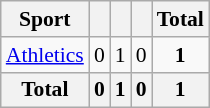<table class="wikitable" style="font-size:90%; text-align:center;">
<tr>
<th>Sport</th>
<th></th>
<th></th>
<th></th>
<th>Total</th>
</tr>
<tr>
<td align=left><a href='#'>Athletics</a></td>
<td>0</td>
<td>1</td>
<td>0</td>
<td><strong>1</strong></td>
</tr>
<tr class="sortbottom">
<th>Total</th>
<th>0</th>
<th>1</th>
<th>0</th>
<th>1</th>
</tr>
</table>
